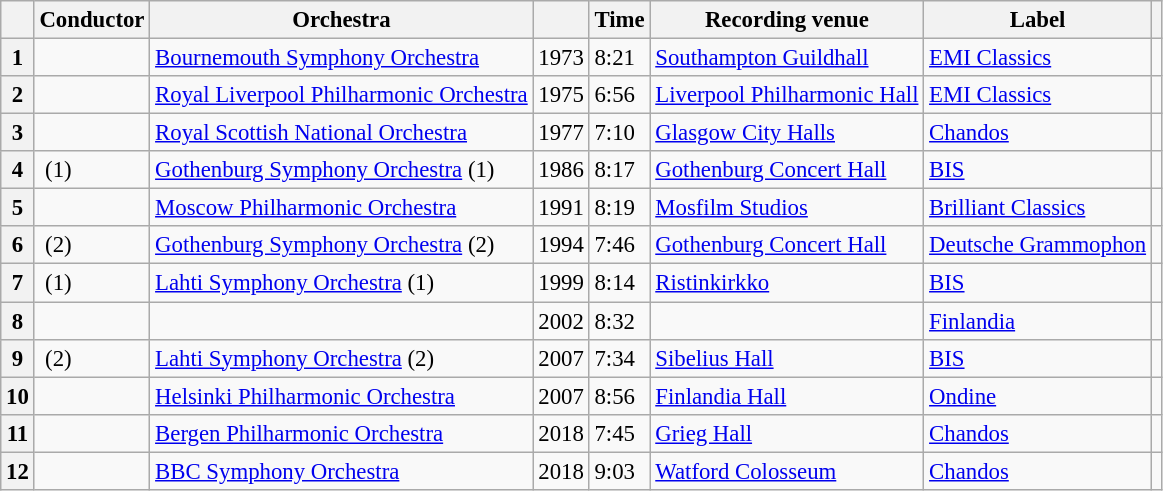<table class="wikitable sortable" style="margin-right:0; font-size:95%">
<tr>
<th scope="col"></th>
<th scope="col">Conductor</th>
<th scope="col">Orchestra</th>
<th scope="col"></th>
<th scope="col">Time</th>
<th scope="col">Recording venue</th>
<th scope="col">Label</th>
<th scope="col"class="unsortable"></th>
</tr>
<tr>
<th scope="row">1</th>
<td></td>
<td><a href='#'>Bournemouth Symphony Orchestra</a></td>
<td>1973</td>
<td>8:21</td>
<td><a href='#'>Southampton Guildhall</a></td>
<td><a href='#'>EMI Classics</a></td>
<td></td>
</tr>
<tr>
<th scope="row">2</th>
<td></td>
<td><a href='#'>Royal Liverpool Philharmonic Orchestra</a></td>
<td>1975</td>
<td>6:56</td>
<td><a href='#'>Liverpool Philharmonic Hall</a></td>
<td><a href='#'>EMI Classics</a></td>
<td></td>
</tr>
<tr>
<th scope="row">3</th>
<td></td>
<td><a href='#'>Royal Scottish National Orchestra</a></td>
<td>1977</td>
<td>7:10</td>
<td><a href='#'>Glasgow City Halls</a></td>
<td><a href='#'>Chandos</a></td>
<td></td>
</tr>
<tr>
<th scope="row">4</th>
<td> (1)</td>
<td><a href='#'>Gothenburg Symphony Orchestra</a> (1)</td>
<td>1986</td>
<td>8:17</td>
<td><a href='#'>Gothenburg Concert Hall</a></td>
<td><a href='#'>BIS</a></td>
<td></td>
</tr>
<tr>
<th scope="row">5</th>
<td></td>
<td><a href='#'>Moscow Philharmonic Orchestra</a></td>
<td>1991</td>
<td>8:19</td>
<td><a href='#'>Mosfilm Studios</a></td>
<td><a href='#'>Brilliant Classics</a></td>
<td></td>
</tr>
<tr>
<th scope="row">6</th>
<td> (2)</td>
<td><a href='#'>Gothenburg Symphony Orchestra</a> (2)</td>
<td>1994</td>
<td>7:46</td>
<td><a href='#'>Gothenburg Concert Hall</a></td>
<td><a href='#'>Deutsche Grammophon</a></td>
<td></td>
</tr>
<tr>
<th scope="row">7</th>
<td> (1)</td>
<td><a href='#'>Lahti Symphony Orchestra</a> (1)</td>
<td>1999</td>
<td>8:14</td>
<td><a href='#'>Ristinkirkko</a></td>
<td><a href='#'>BIS</a></td>
<td></td>
</tr>
<tr>
<th scope="row">8</th>
<td></td>
<td></td>
<td>2002</td>
<td>8:32</td>
<td></td>
<td><a href='#'>Finlandia</a></td>
<td></td>
</tr>
<tr>
<th scope="row">9</th>
<td> (2)</td>
<td><a href='#'>Lahti Symphony Orchestra</a> (2)</td>
<td>2007</td>
<td>7:34</td>
<td><a href='#'>Sibelius Hall</a></td>
<td><a href='#'>BIS</a></td>
<td></td>
</tr>
<tr>
<th scope="row">10</th>
<td></td>
<td><a href='#'>Helsinki Philharmonic Orchestra</a></td>
<td>2007</td>
<td>8:56</td>
<td><a href='#'>Finlandia Hall</a></td>
<td><a href='#'>Ondine</a></td>
<td></td>
</tr>
<tr>
<th scope="row">11</th>
<td></td>
<td><a href='#'>Bergen Philharmonic Orchestra</a></td>
<td>2018</td>
<td>7:45</td>
<td><a href='#'>Grieg Hall</a></td>
<td><a href='#'>Chandos</a></td>
<td></td>
</tr>
<tr>
<th scope="row">12</th>
<td></td>
<td><a href='#'>BBC Symphony Orchestra</a></td>
<td>2018</td>
<td>9:03</td>
<td><a href='#'>Watford Colosseum</a></td>
<td><a href='#'>Chandos</a></td>
<td></td>
</tr>
</table>
